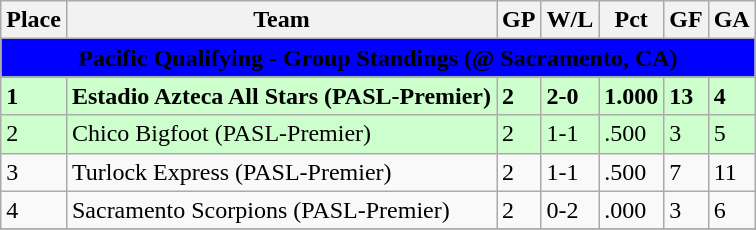<table class="wikitable">
<tr>
<th>Place</th>
<th>Team</th>
<th>GP</th>
<th>W/L</th>
<th>Pct</th>
<th>GF</th>
<th>GA</th>
</tr>
<tr>
<th style=background-color:blue colspan=9><span>Pacific Qualifying - Group Standings (@ Sacramento, CA)</span></th>
</tr>
<tr>
</tr>
<tr bgcolor=#ccffcc>
<td><strong>1</strong></td>
<td><strong>Estadio Azteca All Stars (PASL-Premier)</strong></td>
<td><strong>2</strong></td>
<td><strong>2-0</strong></td>
<td><strong>1.000</strong></td>
<td><strong>13</strong></td>
<td><strong>4</strong></td>
</tr>
<tr bgcolor=#ccffcc>
<td>2</td>
<td>Chico Bigfoot (PASL-Premier)</td>
<td>2</td>
<td>1-1</td>
<td>.500</td>
<td>3</td>
<td>5</td>
</tr>
<tr>
<td>3</td>
<td>Turlock Express (PASL-Premier)</td>
<td>2</td>
<td>1-1</td>
<td>.500</td>
<td>7</td>
<td>11</td>
</tr>
<tr>
<td>4</td>
<td>Sacramento Scorpions (PASL-Premier)</td>
<td>2</td>
<td>0-2</td>
<td>.000</td>
<td>3</td>
<td>6</td>
</tr>
<tr>
</tr>
</table>
